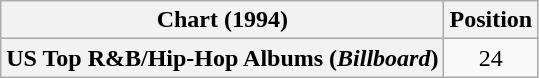<table class="wikitable sortable plainrowheaders" style="text-align:center">
<tr>
<th scope="col">Chart (1994)</th>
<th scope="col">Position</th>
</tr>
<tr>
<th scope="row">US Top R&B/Hip-Hop Albums (<em>Billboard</em>)</th>
<td>24</td>
</tr>
</table>
